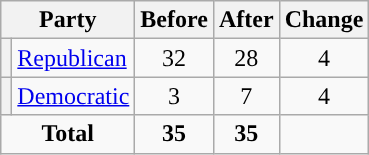<table class="wikitable" style="text-align:center;">
<tr>
<th colspan="2">Party</th>
<th>Before</th>
<th>After</th>
<th>Change</th>
</tr>
<tr>
<th style="background-color:"></th>
<td style="text-align:left;"><a href='#'>Republican</a></td>
<td>32</td>
<td>28</td>
<td> 4</td>
</tr>
<tr>
<th style="background-color:"></th>
<td style="text-align:left;"><a href='#'>Democratic</a></td>
<td>3</td>
<td>7</td>
<td> 4</td>
</tr>
<tr>
<td colspan="2"><strong>Total</strong></td>
<td><strong>35</strong></td>
<td><strong>35</strong></td>
<td></td>
</tr>
</table>
